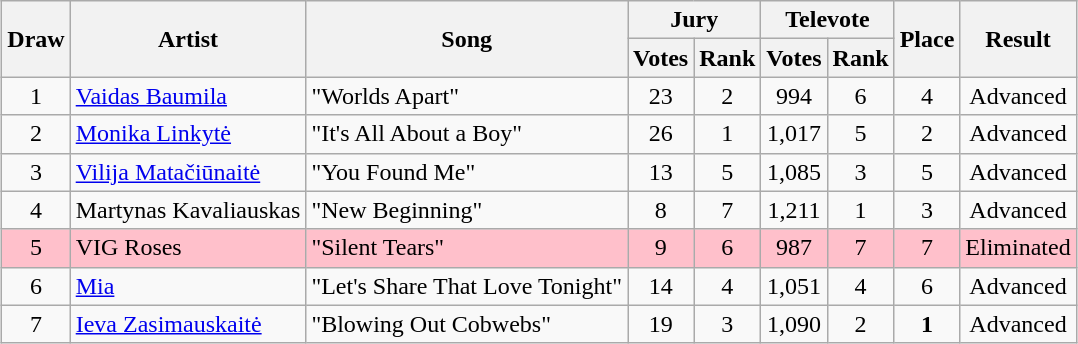<table class="sortable wikitable" style="margin: 1em auto 1em auto; text-align:center;">
<tr>
<th rowspan="2">Draw</th>
<th rowspan="2">Artist</th>
<th rowspan="2">Song</th>
<th colspan="2">Jury</th>
<th colspan="2">Televote</th>
<th rowspan="2">Place</th>
<th rowspan="2">Result</th>
</tr>
<tr>
<th>Votes</th>
<th>Rank</th>
<th>Votes</th>
<th>Rank</th>
</tr>
<tr>
<td>1</td>
<td align="left"><a href='#'>Vaidas Baumila</a></td>
<td align="left">"Worlds Apart"</td>
<td>23</td>
<td>2</td>
<td>994</td>
<td>6</td>
<td>4</td>
<td>Advanced</td>
</tr>
<tr>
<td>2</td>
<td align="left"><a href='#'>Monika Linkytė</a></td>
<td align="left">"It's All About a Boy"</td>
<td>26</td>
<td>1</td>
<td>1,017</td>
<td>5</td>
<td>2</td>
<td>Advanced</td>
</tr>
<tr>
<td>3</td>
<td align="left"><a href='#'>Vilija Matačiūnaitė</a></td>
<td align="left">"You Found Me"</td>
<td>13</td>
<td>5</td>
<td>1,085</td>
<td>3</td>
<td>5</td>
<td>Advanced</td>
</tr>
<tr>
<td>4</td>
<td align="left">Martynas Kavaliauskas</td>
<td align="left">"New Beginning"</td>
<td>8</td>
<td>7</td>
<td>1,211</td>
<td>1</td>
<td>3</td>
<td>Advanced</td>
</tr>
<tr style="background:pink;">
<td>5</td>
<td align="left">VIG Roses</td>
<td align="left">"Silent Tears"</td>
<td>9</td>
<td>6</td>
<td>987</td>
<td>7</td>
<td>7</td>
<td>Eliminated</td>
</tr>
<tr>
<td>6</td>
<td align="left"><a href='#'>Mia</a></td>
<td align="left">"Let's Share That Love Tonight"</td>
<td>14</td>
<td>4</td>
<td>1,051</td>
<td>4</td>
<td>6</td>
<td>Advanced</td>
</tr>
<tr>
<td>7</td>
<td align="left"><a href='#'>Ieva Zasimauskaitė</a></td>
<td align="left">"Blowing Out Cobwebs"</td>
<td>19</td>
<td>3</td>
<td>1,090</td>
<td>2</td>
<td><strong>1</strong></td>
<td>Advanced</td>
</tr>
</table>
